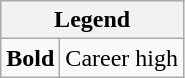<table class="wikitable mw-collapsible mw-collapsed">
<tr>
<th colspan="2">Legend</th>
</tr>
<tr>
<td><strong>Bold</strong></td>
<td>Career high</td>
</tr>
</table>
